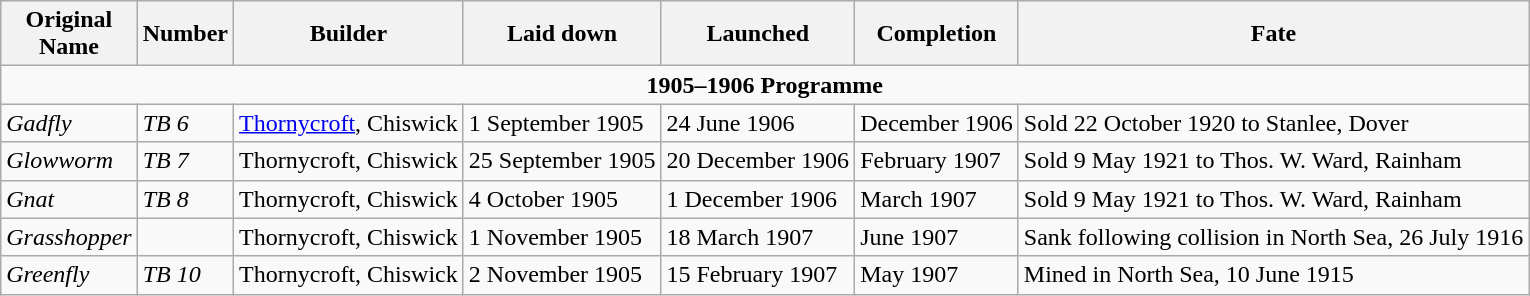<table class="wikitable">
<tr>
<th>Original <br> Name</th>
<th>Number</th>
<th>Builder</th>
<th>Laid down</th>
<th>Launched</th>
<th>Completion</th>
<th>Fate</th>
</tr>
<tr>
<td colspan="7" style="text-align: center;"><strong>1905–1906 Programme</strong></td>
</tr>
<tr>
<td><em>Gadfly</em></td>
<td><em>TB 6</em></td>
<td><a href='#'>Thornycroft</a>, Chiswick</td>
<td>1 September 1905</td>
<td>24 June 1906</td>
<td>December 1906</td>
<td>Sold 22 October 1920 to Stanlee, Dover</td>
</tr>
<tr>
<td><em>Glowworm</em></td>
<td><em>TB 7</em></td>
<td>Thornycroft, Chiswick</td>
<td>25 September 1905</td>
<td>20 December 1906</td>
<td>February 1907</td>
<td>Sold 9 May 1921 to Thos. W. Ward, Rainham</td>
</tr>
<tr>
<td><em>Gnat</em></td>
<td><em>TB 8</em></td>
<td>Thornycroft, Chiswick</td>
<td>4 October 1905</td>
<td>1 December 1906</td>
<td>March 1907</td>
<td>Sold 9 May 1921 to Thos. W. Ward, Rainham</td>
</tr>
<tr>
<td><em>Grasshopper</em></td>
<td></td>
<td>Thornycroft, Chiswick</td>
<td>1 November 1905</td>
<td>18 March 1907</td>
<td>June 1907</td>
<td>Sank following collision in North Sea, 26 July 1916</td>
</tr>
<tr>
<td><em>Greenfly</em></td>
<td><em>TB 10</em></td>
<td>Thornycroft, Chiswick</td>
<td>2 November 1905</td>
<td>15 February 1907</td>
<td>May 1907</td>
<td>Mined in North Sea, 10 June 1915</td>
</tr>
</table>
